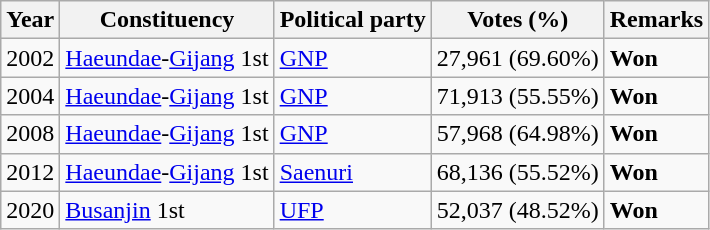<table class="wikitable">
<tr>
<th>Year</th>
<th>Constituency</th>
<th>Political party</th>
<th>Votes (%)</th>
<th>Remarks</th>
</tr>
<tr>
<td>2002</td>
<td><a href='#'>Haeundae</a>-<a href='#'>Gijang</a> 1st</td>
<td><a href='#'>GNP</a></td>
<td>27,961 (69.60%)</td>
<td><strong>Won</strong></td>
</tr>
<tr>
<td>2004</td>
<td><a href='#'>Haeundae</a>-<a href='#'>Gijang</a> 1st</td>
<td><a href='#'>GNP</a></td>
<td>71,913 (55.55%)</td>
<td><strong>Won</strong></td>
</tr>
<tr>
<td>2008</td>
<td><a href='#'>Haeundae</a>-<a href='#'>Gijang</a> 1st</td>
<td><a href='#'>GNP</a></td>
<td>57,968 (64.98%)</td>
<td><strong>Won</strong></td>
</tr>
<tr>
<td>2012</td>
<td><a href='#'>Haeundae</a>-<a href='#'>Gijang</a> 1st</td>
<td><a href='#'>Saenuri</a></td>
<td>68,136 (55.52%)</td>
<td><strong>Won</strong></td>
</tr>
<tr>
<td>2020</td>
<td><a href='#'>Busanjin</a> 1st</td>
<td><a href='#'>UFP</a></td>
<td>52,037 (48.52%)</td>
<td><strong>Won</strong></td>
</tr>
</table>
